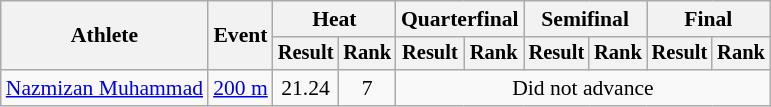<table class=wikitable style="font-size:90%">
<tr>
<th rowspan="2">Athlete</th>
<th rowspan="2">Event</th>
<th colspan="2">Heat</th>
<th colspan="2">Quarterfinal</th>
<th colspan="2">Semifinal</th>
<th colspan="2">Final</th>
</tr>
<tr style="font-size:95%">
<th>Result</th>
<th>Rank</th>
<th>Result</th>
<th>Rank</th>
<th>Result</th>
<th>Rank</th>
<th>Result</th>
<th>Rank</th>
</tr>
<tr align=center>
<td align=left><a href='#'>Nazmizan Muhammad</a></td>
<td align=left><a href='#'>200 m</a></td>
<td>21.24</td>
<td>7</td>
<td colspan=6>Did not advance</td>
</tr>
</table>
